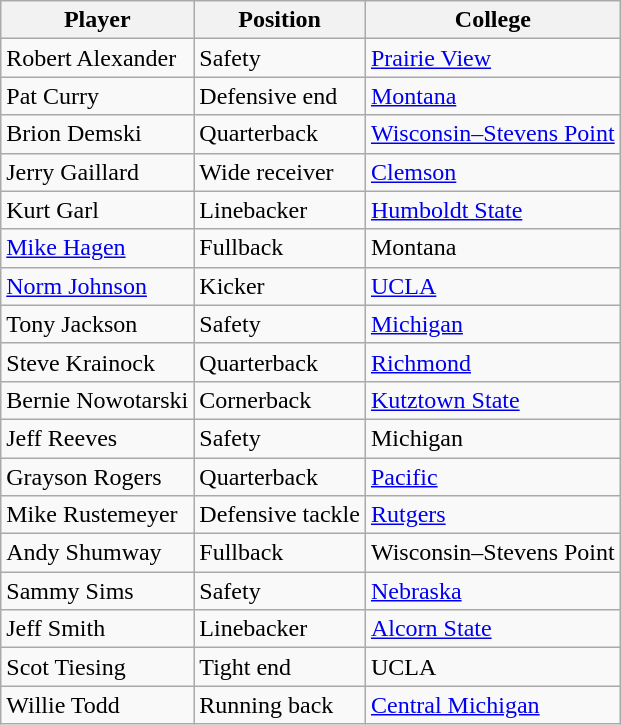<table class="wikitable">
<tr>
<th>Player</th>
<th>Position</th>
<th>College</th>
</tr>
<tr>
<td>Robert Alexander</td>
<td>Safety</td>
<td><a href='#'>Prairie View</a></td>
</tr>
<tr>
<td>Pat Curry</td>
<td>Defensive end</td>
<td><a href='#'>Montana</a></td>
</tr>
<tr>
<td>Brion Demski</td>
<td>Quarterback</td>
<td><a href='#'>Wisconsin–Stevens Point</a></td>
</tr>
<tr>
<td>Jerry Gaillard</td>
<td>Wide receiver</td>
<td><a href='#'>Clemson</a></td>
</tr>
<tr>
<td>Kurt Garl</td>
<td>Linebacker</td>
<td><a href='#'>Humboldt State</a></td>
</tr>
<tr>
<td><a href='#'>Mike Hagen</a></td>
<td>Fullback</td>
<td>Montana</td>
</tr>
<tr>
<td><a href='#'>Norm Johnson</a></td>
<td>Kicker</td>
<td><a href='#'>UCLA</a></td>
</tr>
<tr>
<td>Tony Jackson</td>
<td>Safety</td>
<td><a href='#'>Michigan</a></td>
</tr>
<tr>
<td>Steve Krainock</td>
<td>Quarterback</td>
<td><a href='#'>Richmond</a></td>
</tr>
<tr>
<td>Bernie Nowotarski</td>
<td>Cornerback</td>
<td><a href='#'>Kutztown State</a></td>
</tr>
<tr>
<td>Jeff Reeves</td>
<td>Safety</td>
<td>Michigan</td>
</tr>
<tr>
<td>Grayson Rogers</td>
<td>Quarterback</td>
<td><a href='#'>Pacific</a></td>
</tr>
<tr>
<td>Mike Rustemeyer</td>
<td>Defensive tackle</td>
<td><a href='#'>Rutgers</a></td>
</tr>
<tr>
<td>Andy Shumway</td>
<td>Fullback</td>
<td>Wisconsin–Stevens Point</td>
</tr>
<tr>
<td>Sammy Sims</td>
<td>Safety</td>
<td><a href='#'>Nebraska</a></td>
</tr>
<tr>
<td>Jeff Smith</td>
<td>Linebacker</td>
<td><a href='#'>Alcorn State</a></td>
</tr>
<tr>
<td>Scot Tiesing</td>
<td>Tight end</td>
<td>UCLA</td>
</tr>
<tr>
<td>Willie Todd</td>
<td>Running back</td>
<td><a href='#'>Central Michigan</a></td>
</tr>
</table>
